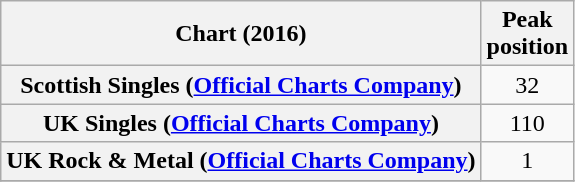<table class="wikitable sortable plainrowheaders" style="text-align:center">
<tr>
<th scope="col">Chart (2016)</th>
<th scope="col">Peak<br> position</th>
</tr>
<tr>
<th scope="row">Scottish Singles (<a href='#'>Official Charts Company</a>)</th>
<td>32</td>
</tr>
<tr>
<th scope="row">UK Singles (<a href='#'>Official Charts Company</a>)</th>
<td>110</td>
</tr>
<tr>
<th scope="row">UK Rock & Metal (<a href='#'>Official Charts Company</a>)</th>
<td>1</td>
</tr>
<tr>
</tr>
</table>
